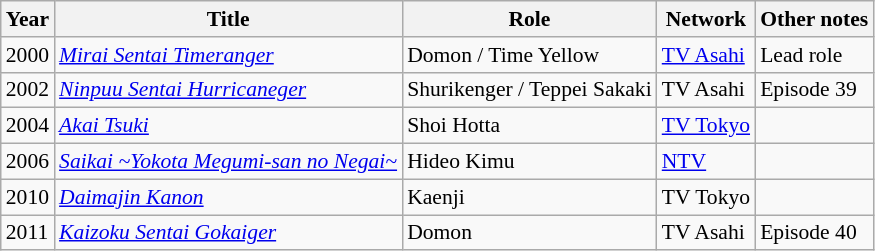<table class="wikitable" style="font-size: 90%;">
<tr>
<th>Year</th>
<th>Title</th>
<th>Role</th>
<th>Network</th>
<th>Other notes</th>
</tr>
<tr>
<td>2000</td>
<td><em><a href='#'>Mirai Sentai Timeranger</a></em></td>
<td>Domon / Time Yellow</td>
<td><a href='#'>TV Asahi</a></td>
<td>Lead role</td>
</tr>
<tr>
<td>2002</td>
<td><em><a href='#'>Ninpuu Sentai Hurricaneger</a></em></td>
<td>Shurikenger / Teppei Sakaki</td>
<td>TV Asahi</td>
<td>Episode 39</td>
</tr>
<tr>
<td>2004</td>
<td><em><a href='#'>Akai Tsuki</a></em></td>
<td>Shoi Hotta</td>
<td><a href='#'>TV Tokyo</a></td>
<td></td>
</tr>
<tr>
<td>2006</td>
<td><em><a href='#'>Saikai ~Yokota Megumi-san no Negai~</a></em></td>
<td>Hideo Kimu</td>
<td><a href='#'>NTV</a></td>
<td></td>
</tr>
<tr>
<td>2010</td>
<td><em><a href='#'>Daimajin Kanon</a></em></td>
<td>Kaenji</td>
<td>TV Tokyo</td>
<td></td>
</tr>
<tr>
<td>2011</td>
<td><em><a href='#'>Kaizoku Sentai Gokaiger</a></em></td>
<td>Domon</td>
<td>TV Asahi</td>
<td>Episode 40</td>
</tr>
</table>
